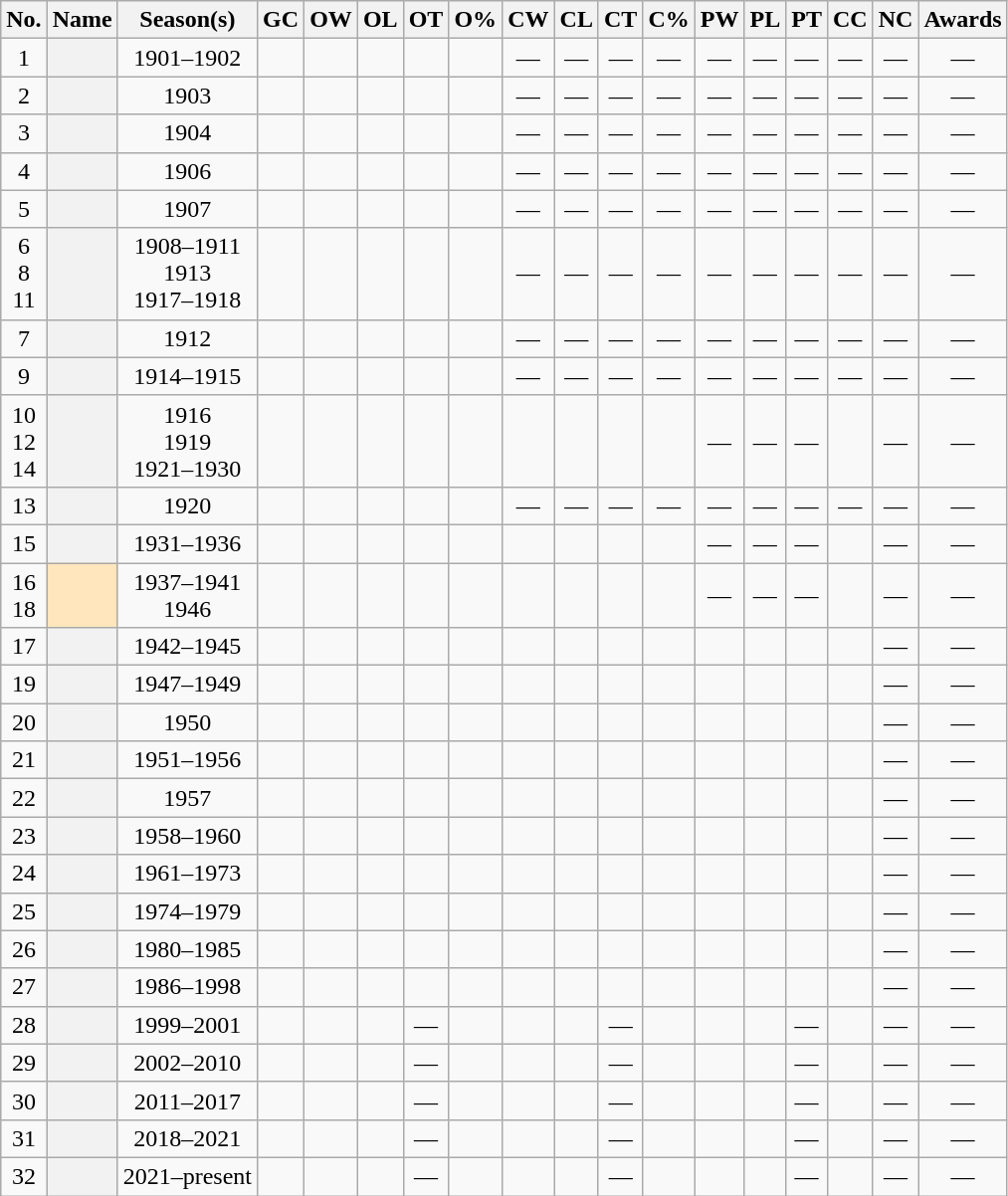<table class="wikitable sortable" style="text-align:center">
<tr>
<th scope="col" class="unsortable">No.</th>
<th scope="col">Name</th>
<th scope="col">Season(s)<br></th>
<th scope="col">GC</th>
<th scope="col">OW</th>
<th scope="col">OL</th>
<th scope="col">OT</th>
<th scope="col">O%</th>
<th scope="col">CW</th>
<th scope="col">CL</th>
<th scope="col">CT</th>
<th scope="col">C%</th>
<th scope="col">PW</th>
<th scope="col">PL</th>
<th scope="col">PT</th>
<th scope="col">CC</th>
<th scope="col">NC</th>
<th scope="col" class="unsortable">Awards</th>
</tr>
<tr>
<td>1</td>
<th scope="row"></th>
<td>1901–1902</td>
<td></td>
<td></td>
<td></td>
<td></td>
<td></td>
<td>—</td>
<td>—</td>
<td>—</td>
<td>—</td>
<td>—</td>
<td>—</td>
<td>—</td>
<td>—</td>
<td>—</td>
<td>—</td>
</tr>
<tr>
<td>2</td>
<th scope="row"></th>
<td>1903</td>
<td></td>
<td></td>
<td></td>
<td></td>
<td></td>
<td>—</td>
<td>—</td>
<td>—</td>
<td>—</td>
<td>—</td>
<td>—</td>
<td>—</td>
<td>—</td>
<td>—</td>
<td>—</td>
</tr>
<tr>
<td>3</td>
<th scope="row"></th>
<td>1904</td>
<td></td>
<td></td>
<td></td>
<td></td>
<td></td>
<td>—</td>
<td>—</td>
<td>—</td>
<td>—</td>
<td>—</td>
<td>—</td>
<td>—</td>
<td>—</td>
<td>—</td>
<td>—</td>
</tr>
<tr>
<td>4</td>
<th scope="row"></th>
<td>1906</td>
<td></td>
<td></td>
<td></td>
<td></td>
<td></td>
<td>—</td>
<td>—</td>
<td>—</td>
<td>—</td>
<td>—</td>
<td>—</td>
<td>—</td>
<td>—</td>
<td>—</td>
<td>—</td>
</tr>
<tr>
<td>5</td>
<th scope="row"></th>
<td>1907</td>
<td></td>
<td></td>
<td></td>
<td></td>
<td></td>
<td>—</td>
<td>—</td>
<td>—</td>
<td>—</td>
<td>—</td>
<td>—</td>
<td>—</td>
<td>—</td>
<td>—</td>
<td>—</td>
</tr>
<tr>
<td>6<br>8<br>11</td>
<th scope="row"></th>
<td>1908–1911<br>1913<br>1917–1918</td>
<td></td>
<td></td>
<td></td>
<td></td>
<td></td>
<td>—</td>
<td>—</td>
<td>—</td>
<td>—</td>
<td>—</td>
<td>—</td>
<td>—</td>
<td>—</td>
<td>—</td>
<td>—</td>
</tr>
<tr>
<td>7</td>
<th scope="row"></th>
<td>1912</td>
<td></td>
<td></td>
<td></td>
<td></td>
<td></td>
<td>—</td>
<td>—</td>
<td>—</td>
<td>—</td>
<td>—</td>
<td>—</td>
<td>—</td>
<td>—</td>
<td>—</td>
<td>—</td>
</tr>
<tr>
<td>9</td>
<th scope="row"></th>
<td>1914–1915</td>
<td></td>
<td></td>
<td></td>
<td></td>
<td></td>
<td>—</td>
<td>—</td>
<td>—</td>
<td>—</td>
<td>—</td>
<td>—</td>
<td>—</td>
<td>—</td>
<td>—</td>
<td>—</td>
</tr>
<tr>
<td>10<br>12<br>14</td>
<th scope="row"></th>
<td>1916<br>1919<br>1921–1930</td>
<td></td>
<td></td>
<td></td>
<td></td>
<td></td>
<td></td>
<td></td>
<td></td>
<td></td>
<td>—</td>
<td>—</td>
<td>—</td>
<td></td>
<td>—</td>
<td>—</td>
</tr>
<tr>
<td>13</td>
<th scope="row"></th>
<td>1920</td>
<td></td>
<td></td>
<td></td>
<td></td>
<td></td>
<td>—</td>
<td>—</td>
<td>—</td>
<td>—</td>
<td>—</td>
<td>—</td>
<td>—</td>
<td>—</td>
<td>—</td>
<td>—</td>
</tr>
<tr>
<td>15</td>
<th scope="row"></th>
<td>1931–1936</td>
<td></td>
<td></td>
<td></td>
<td></td>
<td></td>
<td></td>
<td></td>
<td></td>
<td></td>
<td>—</td>
<td>—</td>
<td>—</td>
<td></td>
<td>—</td>
<td>—</td>
</tr>
<tr>
<td>16<br>18</td>
<td scope="row" align="center" bgcolor=#FFE6BD><strong></strong><sup></sup></td>
<td>1937–1941<br>1946</td>
<td></td>
<td></td>
<td></td>
<td></td>
<td></td>
<td></td>
<td></td>
<td></td>
<td></td>
<td>—</td>
<td>—</td>
<td>—</td>
<td></td>
<td>—</td>
<td>—</td>
</tr>
<tr>
<td>17</td>
<th scope="row"></th>
<td>1942–1945</td>
<td></td>
<td></td>
<td></td>
<td></td>
<td></td>
<td></td>
<td></td>
<td></td>
<td></td>
<td></td>
<td></td>
<td></td>
<td></td>
<td>—</td>
<td>—</td>
</tr>
<tr>
<td>19</td>
<th scope="row"></th>
<td>1947–1949</td>
<td></td>
<td></td>
<td></td>
<td></td>
<td></td>
<td></td>
<td></td>
<td></td>
<td></td>
<td></td>
<td></td>
<td></td>
<td></td>
<td>—</td>
<td>—</td>
</tr>
<tr>
<td>20</td>
<th scope="row"></th>
<td>1950</td>
<td></td>
<td></td>
<td></td>
<td></td>
<td></td>
<td></td>
<td></td>
<td></td>
<td></td>
<td></td>
<td></td>
<td></td>
<td></td>
<td>—</td>
<td>—</td>
</tr>
<tr>
<td>21</td>
<th scope="row"></th>
<td>1951–1956</td>
<td></td>
<td></td>
<td></td>
<td></td>
<td></td>
<td></td>
<td></td>
<td></td>
<td></td>
<td></td>
<td></td>
<td></td>
<td></td>
<td>—</td>
<td>—</td>
</tr>
<tr>
<td>22</td>
<th scope="row"></th>
<td>1957</td>
<td></td>
<td></td>
<td></td>
<td></td>
<td></td>
<td></td>
<td></td>
<td></td>
<td></td>
<td></td>
<td></td>
<td></td>
<td></td>
<td>—</td>
<td>—</td>
</tr>
<tr>
<td>23</td>
<th scope="row"></th>
<td>1958–1960</td>
<td></td>
<td></td>
<td></td>
<td></td>
<td></td>
<td></td>
<td></td>
<td></td>
<td></td>
<td></td>
<td></td>
<td></td>
<td></td>
<td>—</td>
<td>—</td>
</tr>
<tr>
<td>24</td>
<th scope="row"></th>
<td>1961–1973</td>
<td></td>
<td></td>
<td></td>
<td></td>
<td></td>
<td></td>
<td></td>
<td></td>
<td></td>
<td></td>
<td></td>
<td></td>
<td></td>
<td>—</td>
<td>—</td>
</tr>
<tr>
<td>25</td>
<th scope="row"></th>
<td>1974–1979</td>
<td></td>
<td></td>
<td></td>
<td></td>
<td></td>
<td></td>
<td></td>
<td></td>
<td></td>
<td></td>
<td></td>
<td></td>
<td></td>
<td>—</td>
<td>—</td>
</tr>
<tr>
<td>26</td>
<th scope="row"></th>
<td>1980–1985</td>
<td></td>
<td></td>
<td></td>
<td></td>
<td></td>
<td></td>
<td></td>
<td></td>
<td></td>
<td></td>
<td></td>
<td></td>
<td></td>
<td>—</td>
<td>—</td>
</tr>
<tr>
<td>27</td>
<th scope="row"></th>
<td>1986–1998</td>
<td></td>
<td></td>
<td></td>
<td></td>
<td></td>
<td></td>
<td></td>
<td></td>
<td></td>
<td></td>
<td></td>
<td></td>
<td></td>
<td>—</td>
<td>—</td>
</tr>
<tr>
<td>28</td>
<th scope="row"></th>
<td>1999–2001</td>
<td></td>
<td></td>
<td></td>
<td>—</td>
<td></td>
<td></td>
<td></td>
<td>—</td>
<td></td>
<td></td>
<td></td>
<td>—</td>
<td></td>
<td>—</td>
<td>—</td>
</tr>
<tr>
<td>29</td>
<th scope="row"></th>
<td>2002–2010</td>
<td></td>
<td></td>
<td></td>
<td>—</td>
<td></td>
<td></td>
<td></td>
<td>—</td>
<td></td>
<td></td>
<td></td>
<td>—</td>
<td></td>
<td>—</td>
<td>—</td>
</tr>
<tr>
<td>30</td>
<th scope="row"><br></th>
<td>2011–2017</td>
<td></td>
<td></td>
<td></td>
<td>—</td>
<td></td>
<td></td>
<td></td>
<td>—</td>
<td></td>
<td></td>
<td></td>
<td>—</td>
<td></td>
<td>—</td>
<td>—</td>
</tr>
<tr>
<td>31</td>
<th scope="row"></th>
<td>2018–2021</td>
<td></td>
<td></td>
<td></td>
<td>—</td>
<td></td>
<td></td>
<td></td>
<td>—</td>
<td></td>
<td></td>
<td></td>
<td>—</td>
<td></td>
<td>—</td>
<td>—</td>
</tr>
<tr>
<td>32</td>
<th scope="row"></th>
<td>2021–present</td>
<td></td>
<td></td>
<td></td>
<td>—</td>
<td></td>
<td></td>
<td></td>
<td>—</td>
<td></td>
<td></td>
<td></td>
<td>—</td>
<td></td>
<td>—</td>
<td>—</td>
</tr>
</table>
